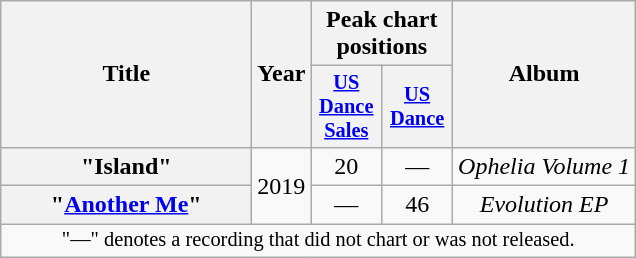<table class="wikitable plainrowheaders" style="text-align:center;">
<tr>
<th scope="col" rowspan="2" style="width:10em;">Title</th>
<th scope="col" rowspan="2" style="width:1em;">Year</th>
<th colspan="2">Peak chart positions</th>
<th scope="col" rowspan="2">Album</th>
</tr>
<tr>
<th scope="col" style="width:3em;font-size:85%;"><a href='#'>US<br>Dance Sales</a><br></th>
<th scope="col" style="width:3em;font-size:85%;"><a href='#'>US<br>Dance</a><br></th>
</tr>
<tr>
<th scope="row">"Island" </th>
<td rowspan="2">2019</td>
<td>20</td>
<td>—</td>
<td><em>Ophelia Volume 1</em></td>
</tr>
<tr>
<th scope="row">"<a href='#'>Another Me</a>" </th>
<td>—</td>
<td>46</td>
<td><em>Evolution EP</em></td>
</tr>
<tr>
<td colspan="5" style="font-size:85%">"—" denotes a recording that did not chart or was not released.</td>
</tr>
</table>
